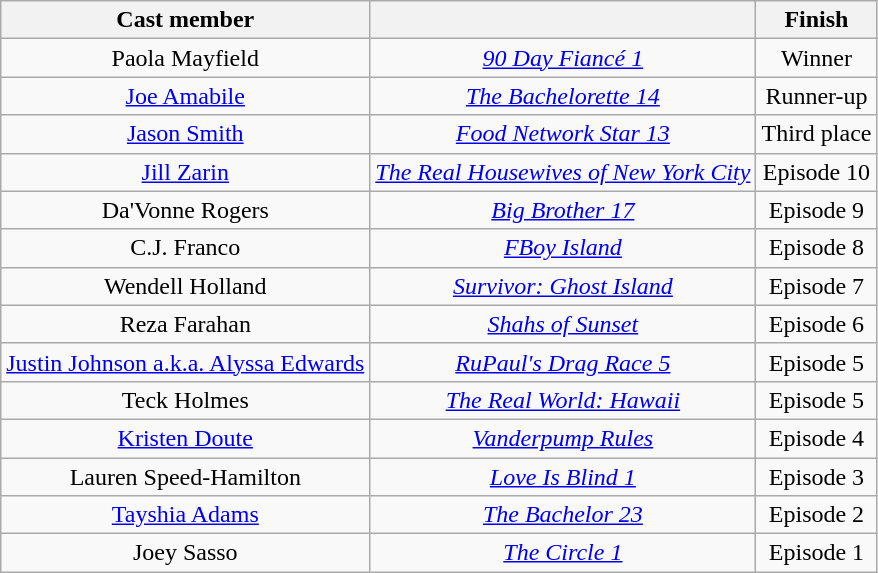<table class="wikitable sortable" style="text-align:center;">
<tr>
<th>Cast member</th>
<th></th>
<th>Finish</th>
</tr>
<tr>
<td>Paola Mayfield</td>
<td><em><a href='#'>90 Day Fiancé 1</a></em></td>
<td>Winner</td>
</tr>
<tr>
<td><a href='#'>Joe Amabile</a></td>
<td><em><a href='#'>The Bachelorette 14</a></em></td>
<td>Runner-up</td>
</tr>
<tr>
<td><a href='#'>Jason Smith</a></td>
<td><em><a href='#'>Food Network Star 13</a></em></td>
<td nowrap>Third place</td>
</tr>
<tr>
<td><a href='#'>Jill Zarin</a></td>
<td><em><a href='#'>The Real Housewives of New York City</a></em></td>
<td>Episode 10</td>
</tr>
<tr>
<td>Da'Vonne Rogers</td>
<td><em><a href='#'>Big Brother 17</a></em></td>
<td>Episode 9</td>
</tr>
<tr>
<td>C.J. Franco</td>
<td><em><a href='#'>FBoy Island</a></em></td>
<td>Episode 8</td>
</tr>
<tr>
<td>Wendell Holland</td>
<td><em><a href='#'>Survivor: Ghost Island</a></em></td>
<td>Episode 7</td>
</tr>
<tr>
<td>Reza Farahan</td>
<td><em><a href='#'>Shahs of Sunset</a></em></td>
<td>Episode 6</td>
</tr>
<tr>
<td><a href='#'>Justin Johnson a.k.a. Alyssa Edwards</a></td>
<td><em><a href='#'>RuPaul's Drag Race 5</a></em></td>
<td>Episode 5</td>
</tr>
<tr>
<td>Teck Holmes</td>
<td><em><a href='#'>The Real World: Hawaii</a></em></td>
<td>Episode 5</td>
</tr>
<tr>
<td><a href='#'>Kristen Doute</a></td>
<td><em><a href='#'>Vanderpump Rules</a></em></td>
<td>Episode 4</td>
</tr>
<tr>
<td>Lauren Speed-Hamilton</td>
<td><em><a href='#'>Love Is Blind 1</a></em></td>
<td>Episode 3</td>
</tr>
<tr>
<td><a href='#'>Tayshia Adams</a></td>
<td><em><a href='#'>The Bachelor 23</a></em></td>
<td>Episode 2</td>
</tr>
<tr>
<td>Joey Sasso</td>
<td><em><a href='#'>The Circle 1</a></em></td>
<td>Episode 1</td>
</tr>
</table>
